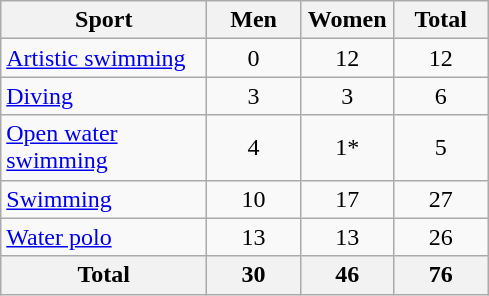<table class="wikitable sortable" style="text-align:center;">
<tr>
<th width=130>Sport</th>
<th width=55>Men</th>
<th width=55>Women</th>
<th width=55>Total</th>
</tr>
<tr>
<td align=left><a href='#'>Artistic swimming</a></td>
<td>0</td>
<td>12</td>
<td>12</td>
</tr>
<tr>
<td align=left><a href='#'>Diving</a></td>
<td>3</td>
<td>3</td>
<td>6</td>
</tr>
<tr>
<td align=left><a href='#'>Open water swimming</a></td>
<td>4</td>
<td>1*</td>
<td>5</td>
</tr>
<tr>
<td align=left><a href='#'>Swimming</a></td>
<td>10</td>
<td>17</td>
<td>27</td>
</tr>
<tr>
<td align=left><a href='#'>Water polo</a></td>
<td>13</td>
<td>13</td>
<td>26</td>
</tr>
<tr>
<th>Total</th>
<th>30</th>
<th>46</th>
<th>76</th>
</tr>
</table>
